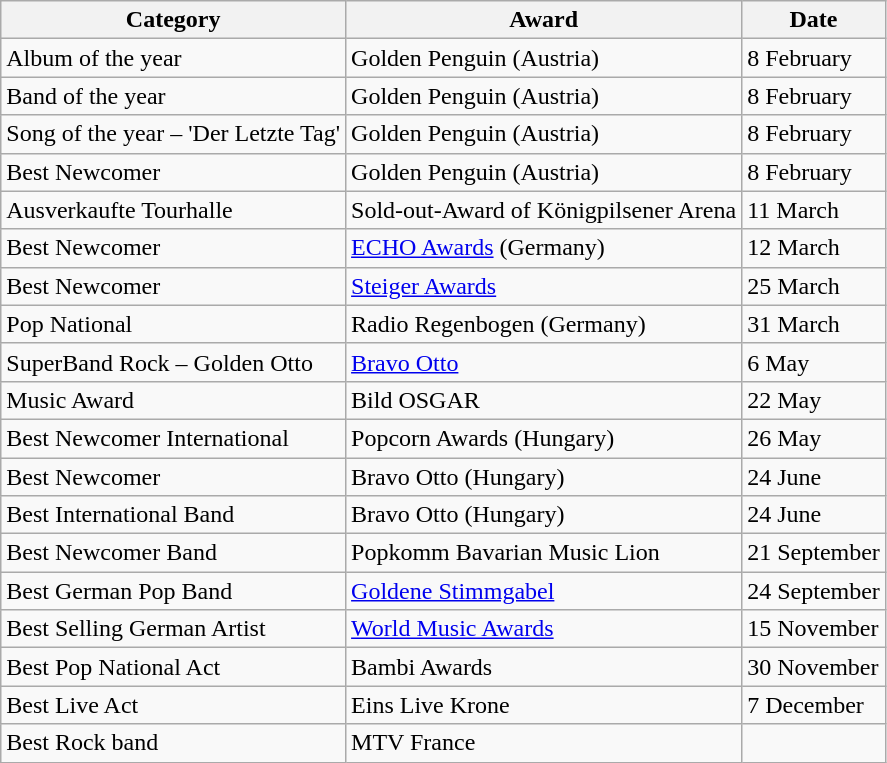<table class="wikitable">
<tr>
<th>Category</th>
<th>Award</th>
<th>Date</th>
</tr>
<tr>
<td>Album of the year</td>
<td>Golden Penguin (Austria)</td>
<td>8 February</td>
</tr>
<tr>
<td>Band of the year</td>
<td>Golden Penguin (Austria)</td>
<td>8 February</td>
</tr>
<tr>
<td>Song of the year – 'Der Letzte Tag'</td>
<td>Golden Penguin (Austria)</td>
<td>8 February</td>
</tr>
<tr>
<td>Best Newcomer</td>
<td>Golden Penguin (Austria)</td>
<td>8 February</td>
</tr>
<tr>
<td>Ausverkaufte Tourhalle</td>
<td>Sold-out-Award of Königpilsener Arena</td>
<td>11 March</td>
</tr>
<tr>
<td>Best Newcomer</td>
<td><a href='#'>ECHO Awards</a> (Germany)</td>
<td>12 March</td>
</tr>
<tr>
<td>Best Newcomer</td>
<td><a href='#'>Steiger Awards</a></td>
<td>25 March</td>
</tr>
<tr>
<td>Pop National</td>
<td>Radio Regenbogen (Germany)</td>
<td>31 March</td>
</tr>
<tr>
<td>SuperBand Rock – Golden Otto</td>
<td><a href='#'>Bravo Otto</a></td>
<td>6 May</td>
</tr>
<tr>
<td>Music Award</td>
<td>Bild OSGAR</td>
<td>22 May</td>
</tr>
<tr>
<td>Best Newcomer International</td>
<td>Popcorn Awards (Hungary)</td>
<td>26 May</td>
</tr>
<tr>
<td>Best Newcomer</td>
<td>Bravo Otto (Hungary)</td>
<td>24 June</td>
</tr>
<tr>
<td>Best International Band</td>
<td>Bravo Otto (Hungary)</td>
<td>24 June</td>
</tr>
<tr>
<td>Best Newcomer Band</td>
<td>Popkomm Bavarian Music Lion</td>
<td>21 September</td>
</tr>
<tr>
<td>Best German Pop Band</td>
<td><a href='#'>Goldene Stimmgabel</a></td>
<td>24 September</td>
</tr>
<tr>
<td>Best Selling German Artist</td>
<td><a href='#'>World Music Awards</a></td>
<td>15 November</td>
</tr>
<tr>
<td>Best Pop National Act</td>
<td>Bambi Awards</td>
<td>30 November</td>
</tr>
<tr>
<td>Best Live Act</td>
<td>Eins Live Krone</td>
<td>7 December</td>
</tr>
<tr>
<td>Best Rock band</td>
<td>MTV France</td>
<td></td>
</tr>
</table>
